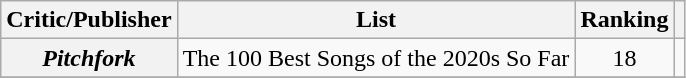<table class="sortable wikitable plainrowheaders">
<tr>
<th>Critic/Publisher</th>
<th>List</th>
<th>Ranking</th>
<th class="unsortable"></th>
</tr>
<tr>
<th scope="row"><em>Pitchfork</em></th>
<td>The 100 Best Songs of the 2020s So Far</td>
<td style="text-align:center">18</td>
<td style="text-align:center"></td>
</tr>
<tr>
</tr>
</table>
